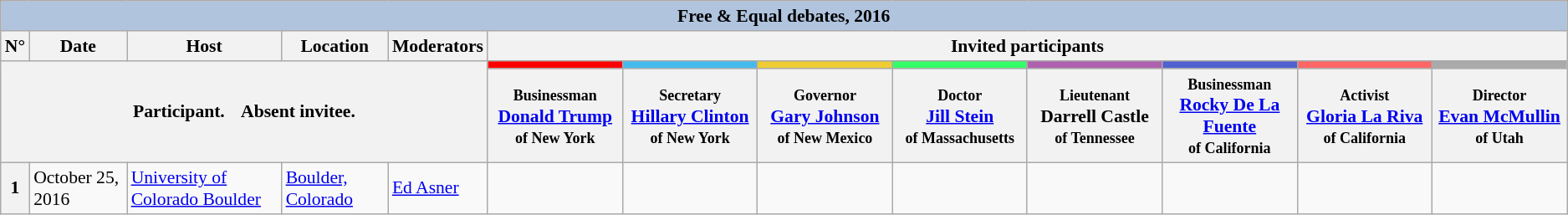<table class="wikitable" style="font-size:90%">
<tr>
<th style="background:#B0C4DE" colspan="13">Free & Equal debates, 2016</th>
</tr>
<tr>
<th>N°</th>
<th>Date</th>
<th>Host</th>
<th>Location</th>
<th>Moderators</th>
<th scope="col" colspan="8">Invited participants</th>
</tr>
<tr>
<th colspan="5" rowspan="2"> Participant.     Absent invitee.</th>
<th scope="col" style="width:7em; background:#FF0000;"><a href='#'></a></th>
<th scope="col" style="width:7em; background:#44BBEE;"><a href='#'></a></th>
<th scope="col" style="width:7em; background:#EECC33;"><a href='#'></a></th>
<th scope="col" style="width:7em; background:#33FF66;"><a href='#'></a></th>
<th scope="col" style="width:7em; background:#AF60AF;"><a href='#'></a></th>
<th scope="col" style="width:7em; background:#5060D0;"><a href='#'></a></th>
<th scope="col" style="width:7em; background:#FF6666;"><a href='#'></a></th>
<th scope="col" style="width:7em; background:#AAAAAA;"><em><a href='#'></a></em></th>
</tr>
<tr>
<th><small>Businessman</small><br><a href='#'>Donald Trump</a><br><small>of New York</small></th>
<th><small>Secretary</small><br><a href='#'>Hillary Clinton</a><br><small>of New York</small></th>
<th><small>Governor</small><br><a href='#'>Gary Johnson</a><br><small>of New Mexico</small></th>
<th><small>Doctor</small><br><a href='#'>Jill Stein</a><br><small>of Massachusetts</small></th>
<th><small>Lieutenant</small><br>Darrell Castle<br><small>of Tennessee</small></th>
<th><small>Businessman</small><br><a href='#'>Rocky De La Fuente</a><br><small>of California</small></th>
<th><small>Activist</small><br><a href='#'>Gloria La Riva</a><br><small>of California</small></th>
<th><small>Director</small><br><a href='#'>Evan McMullin</a><br><small>of Utah</small></th>
</tr>
<tr>
<th><strong>1</strong></th>
<td>October 25, 2016</td>
<td><a href='#'>University of Colorado Boulder</a></td>
<td><a href='#'>Boulder, Colorado</a></td>
<td><a href='#'>Ed Asner</a></td>
<td></td>
<td></td>
<td></td>
<td></td>
<td></td>
<td></td>
<td></td>
<td></td>
</tr>
</table>
